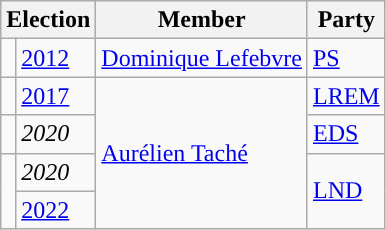<table class="wikitable">
<tr>
<th colspan="2">Election</th>
<th>Member</th>
<th>Party</th>
</tr>
<tr>
<td style="color:inherit;background-color: "></td>
<td><a href='#'>2012</a></td>
<td><a href='#'>Dominique Lefebvre</a></td>
<td><a href='#'>PS</a></td>
</tr>
<tr>
<td style="color:inherit;background-color: "></td>
<td><a href='#'>2017</a></td>
<td rowspan="4"><a href='#'>Aurélien Taché</a></td>
<td><a href='#'>LREM</a></td>
</tr>
<tr>
<td style="color:inherit;background-color: "></td>
<td><em>2020</em></td>
<td><a href='#'>EDS</a></td>
</tr>
<tr>
<td rowspan="2" style="color:inherit;background-color: "></td>
<td><em>2020</em></td>
<td rowspan="2"><a href='#'>LND</a></td>
</tr>
<tr>
<td><a href='#'>2022</a></td>
</tr>
</table>
